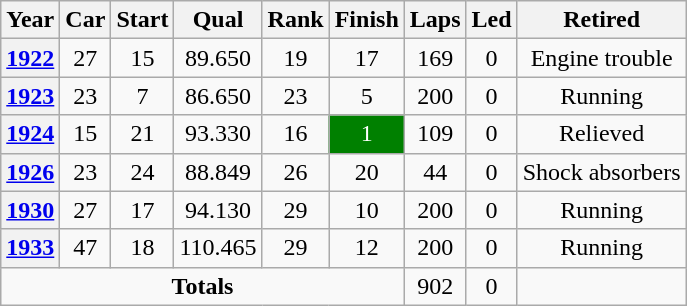<table class="wikitable" style="text-align:center">
<tr>
<th>Year</th>
<th>Car</th>
<th>Start</th>
<th>Qual</th>
<th>Rank</th>
<th>Finish</th>
<th>Laps</th>
<th>Led</th>
<th>Retired</th>
</tr>
<tr>
<th><a href='#'>1922</a></th>
<td>27</td>
<td>15</td>
<td>89.650</td>
<td>19</td>
<td>17</td>
<td>169</td>
<td>0</td>
<td>Engine trouble</td>
</tr>
<tr>
<th><a href='#'>1923</a></th>
<td>23</td>
<td>7</td>
<td>86.650</td>
<td>23</td>
<td>5</td>
<td>200</td>
<td>0</td>
<td>Running</td>
</tr>
<tr>
<th><a href='#'>1924</a></th>
<td>15</td>
<td>21</td>
<td>93.330</td>
<td>16</td>
<td style="background:green;color:white">1</td>
<td>109</td>
<td>0</td>
<td>Relieved</td>
</tr>
<tr>
<th><a href='#'>1926</a></th>
<td>23</td>
<td>24</td>
<td>88.849</td>
<td>26</td>
<td>20</td>
<td>44</td>
<td>0</td>
<td>Shock absorbers</td>
</tr>
<tr>
<th><a href='#'>1930</a></th>
<td>27</td>
<td>17</td>
<td>94.130</td>
<td>29</td>
<td>10</td>
<td>200</td>
<td>0</td>
<td>Running</td>
</tr>
<tr>
<th><a href='#'>1933</a></th>
<td>47</td>
<td>18</td>
<td>110.465</td>
<td>29</td>
<td>12</td>
<td>200</td>
<td>0</td>
<td>Running</td>
</tr>
<tr>
<td colspan=6><strong>Totals</strong></td>
<td>902</td>
<td>0</td>
<td></td>
</tr>
</table>
